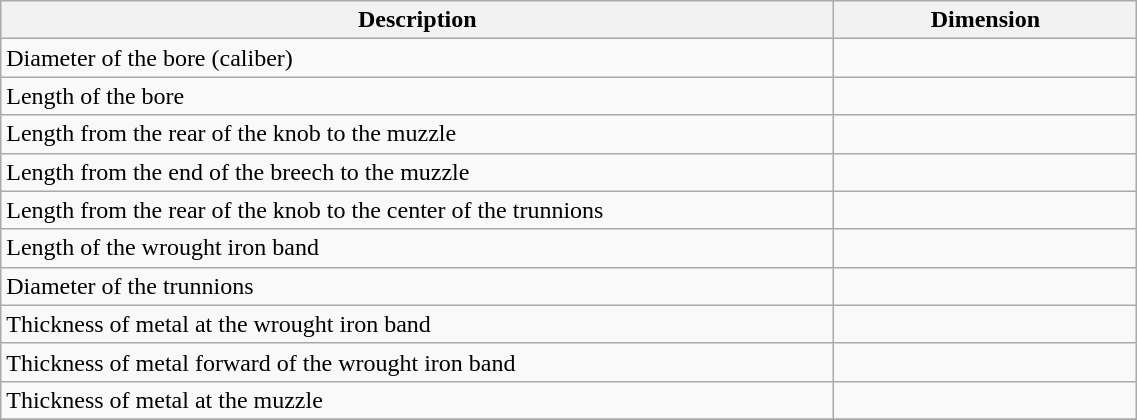<table class="wikitable" style="text-align:left; width:60%;">
<tr>
<th width=33%>Description</th>
<th width=12%>Dimension</th>
</tr>
<tr>
<td rowspan=1>Diameter of the bore (caliber)</td>
<td></td>
</tr>
<tr>
<td rowspan=1>Length of the bore</td>
<td></td>
</tr>
<tr>
<td rowspan=1>Length from the rear of the knob to the muzzle</td>
<td></td>
</tr>
<tr>
<td rowspan=1>Length from the end of the breech to the muzzle</td>
<td></td>
</tr>
<tr>
<td rowspan=1>Length from the rear of the knob to the center of the trunnions</td>
<td></td>
</tr>
<tr>
<td rowspan=1>Length of the wrought iron band</td>
<td></td>
</tr>
<tr>
<td rowspan=1>Diameter of the trunnions</td>
<td></td>
</tr>
<tr>
<td rowspan=1>Thickness of metal at the wrought iron band</td>
<td></td>
</tr>
<tr>
<td rowspan=1>Thickness of metal forward of the wrought iron band</td>
<td></td>
</tr>
<tr>
<td rowspan=1>Thickness of metal at the muzzle</td>
<td></td>
</tr>
<tr>
</tr>
</table>
